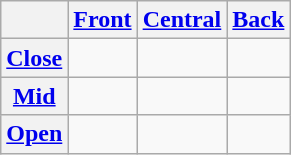<table class="wikitable" style="text-align:center;">
<tr>
<th></th>
<th><a href='#'>Front</a></th>
<th><a href='#'>Central</a></th>
<th><a href='#'>Back</a></th>
</tr>
<tr>
<th><a href='#'>Close</a></th>
<td> </td>
<td></td>
<td> </td>
</tr>
<tr>
<th><a href='#'>Mid</a></th>
<td> </td>
<td></td>
<td> </td>
</tr>
<tr>
<th><a href='#'>Open</a></th>
<td></td>
<td> </td>
<td></td>
</tr>
</table>
